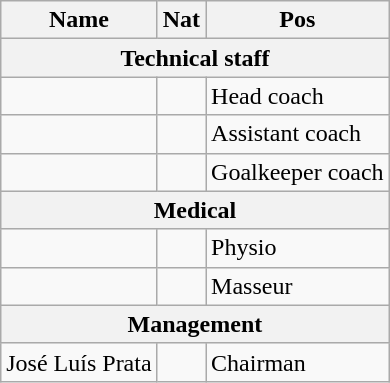<table class="wikitable ve-ce-branchNode ve-ce-tableNode">
<tr>
<th>Name</th>
<th>Nat</th>
<th>Pos</th>
</tr>
<tr>
<th colspan="4">Technical staff</th>
</tr>
<tr>
<td></td>
<td></td>
<td>Head coach</td>
</tr>
<tr>
<td></td>
<td></td>
<td>Assistant coach</td>
</tr>
<tr>
<td></td>
<td></td>
<td>Goalkeeper coach</td>
</tr>
<tr>
<th colspan="4">Medical</th>
</tr>
<tr>
<td></td>
<td></td>
<td>Physio</td>
</tr>
<tr>
<td></td>
<td></td>
<td>Masseur</td>
</tr>
<tr>
<th colspan="4">Management</th>
</tr>
<tr>
<td>José Luís Prata</td>
<td></td>
<td>Chairman</td>
</tr>
</table>
